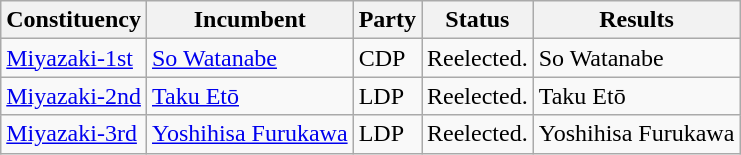<table class="wikitable">
<tr>
<th>Constituency</th>
<th>Incumbent</th>
<th>Party</th>
<th>Status</th>
<th>Results</th>
</tr>
<tr>
<td><a href='#'>Miyazaki-1st</a></td>
<td><a href='#'>So Watanabe</a></td>
<td>CDP</td>
<td>Reelected.</td>
<td>So Watanabe</td>
</tr>
<tr>
<td><a href='#'>Miyazaki-2nd</a></td>
<td><a href='#'>Taku Etō</a></td>
<td>LDP</td>
<td>Reelected.</td>
<td>Taku Etō</td>
</tr>
<tr>
<td><a href='#'>Miyazaki-3rd</a></td>
<td><a href='#'>Yoshihisa Furukawa</a></td>
<td>LDP</td>
<td>Reelected.</td>
<td>Yoshihisa Furukawa</td>
</tr>
</table>
